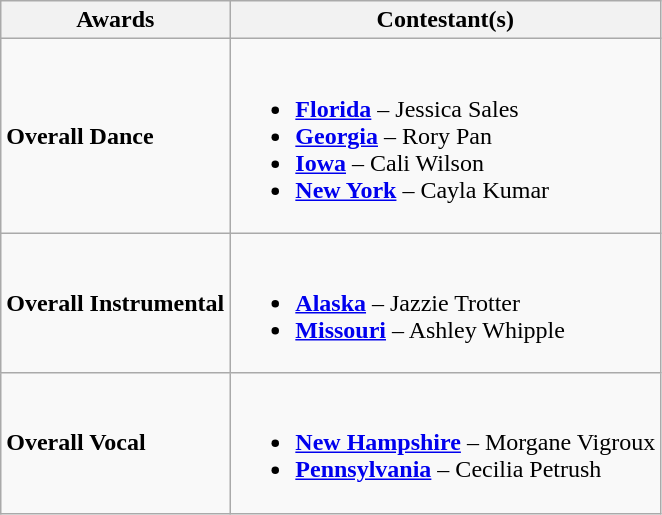<table class="wikitable">
<tr>
<th>Awards</th>
<th>Contestant(s)</th>
</tr>
<tr>
<td><strong>Overall Dance</strong></td>
<td><br><ul><li> <strong><a href='#'>Florida</a></strong> – Jessica Sales</li><li> <strong><a href='#'>Georgia</a></strong> – Rory Pan</li><li> <strong><a href='#'>Iowa</a></strong> – Cali Wilson</li><li> <strong><a href='#'>New York</a></strong> – Cayla Kumar</li></ul></td>
</tr>
<tr>
<td><strong>Overall Instrumental</strong></td>
<td><br><ul><li> <strong><a href='#'>Alaska</a></strong> – Jazzie Trotter</li><li> <strong><a href='#'>Missouri</a></strong> – Ashley Whipple</li></ul></td>
</tr>
<tr>
<td><strong>Overall Vocal</strong></td>
<td><br><ul><li> <strong><a href='#'>New Hampshire</a></strong> – Morgane Vigroux</li><li> <strong><a href='#'>Pennsylvania</a></strong> – Cecilia Petrush</li></ul></td>
</tr>
</table>
